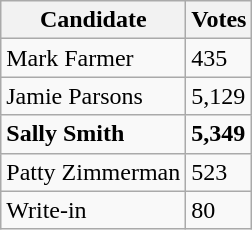<table class="wikitable">
<tr>
<th>Candidate</th>
<th>Votes</th>
</tr>
<tr>
<td>Mark Farmer</td>
<td>435</td>
</tr>
<tr>
<td>Jamie Parsons</td>
<td>5,129</td>
</tr>
<tr>
<td><strong>Sally Smith</strong></td>
<td><strong>5,349</strong></td>
</tr>
<tr>
<td>Patty Zimmerman</td>
<td>523</td>
</tr>
<tr>
<td>Write-in</td>
<td>80</td>
</tr>
</table>
